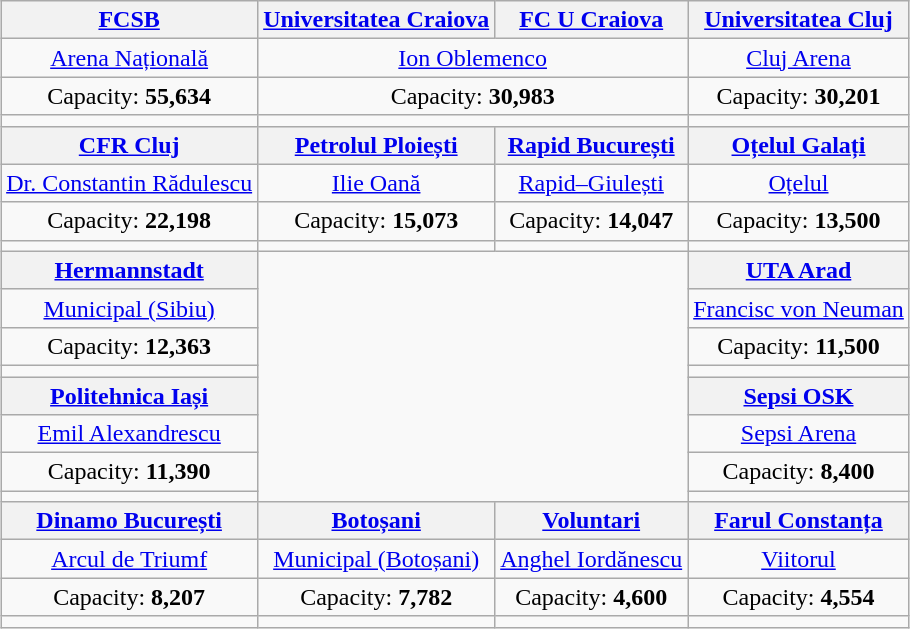<table class="wikitable" style="text-align:center; margin:0.5em auto;">
<tr>
<th><a href='#'>FCSB</a></th>
<th><a href='#'>Universitatea Craiova</a></th>
<th><a href='#'>FC U Craiova</a></th>
<th><a href='#'>Universitatea Cluj</a></th>
</tr>
<tr>
<td><a href='#'>Arena Națională</a></td>
<td colspan=2><a href='#'>Ion Oblemenco</a></td>
<td><a href='#'>Cluj Arena</a></td>
</tr>
<tr>
<td>Capacity: <strong>55,634</strong></td>
<td colspan=2>Capacity: <strong>30,983</strong></td>
<td>Capacity: <strong>30,201</strong></td>
</tr>
<tr>
<td></td>
<td colspan=2></td>
<td></td>
</tr>
<tr>
<th><a href='#'>CFR Cluj</a></th>
<th><a href='#'>Petrolul Ploiești</a></th>
<th><a href='#'>Rapid București</a></th>
<th><a href='#'>Oțelul Galați</a></th>
</tr>
<tr>
<td><a href='#'>Dr. Constantin Rădulescu</a></td>
<td><a href='#'>Ilie Oană</a></td>
<td><a href='#'>Rapid–Giulești</a></td>
<td><a href='#'>Oțelul</a></td>
</tr>
<tr>
<td>Capacity: <strong>22,198</strong></td>
<td>Capacity: <strong>15,073</strong></td>
<td>Capacity: <strong>14,047</strong></td>
<td>Capacity: <strong>13,500</strong></td>
</tr>
<tr>
<td></td>
<td></td>
<td></td>
<td></td>
</tr>
<tr>
<th><a href='#'>Hermannstadt</a></th>
<td colspan="2" rowspan="8"><br>
</td>
<th><a href='#'>UTA Arad</a></th>
</tr>
<tr>
<td><a href='#'>Municipal (Sibiu)</a></td>
<td><a href='#'>Francisc von Neuman</a></td>
</tr>
<tr>
<td>Capacity: <strong>12,363</strong></td>
<td>Capacity: <strong>11,500</strong></td>
</tr>
<tr>
<td></td>
<td></td>
</tr>
<tr>
<th><a href='#'>Politehnica Iași</a></th>
<th><a href='#'>Sepsi OSK</a></th>
</tr>
<tr>
<td><a href='#'>Emil Alexandrescu</a></td>
<td><a href='#'>Sepsi Arena</a></td>
</tr>
<tr>
<td>Capacity: <strong>11,390</strong></td>
<td>Capacity: <strong>8,400</strong></td>
</tr>
<tr>
<td></td>
<td></td>
</tr>
<tr>
<th><a href='#'>Dinamo București</a></th>
<th><a href='#'>Botoșani</a></th>
<th><a href='#'>Voluntari</a></th>
<th><a href='#'>Farul Constanța</a></th>
</tr>
<tr>
<td><a href='#'>Arcul de Triumf</a></td>
<td><a href='#'>Municipal (Botoșani)</a></td>
<td><a href='#'>Anghel Iordănescu</a></td>
<td><a href='#'>Viitorul</a></td>
</tr>
<tr>
<td>Capacity: <strong>8,207</strong></td>
<td>Capacity: <strong>7,782</strong></td>
<td>Capacity: <strong>4,600</strong></td>
<td>Capacity: <strong>4,554</strong></td>
</tr>
<tr>
<td></td>
<td></td>
<td></td>
<td></td>
</tr>
</table>
